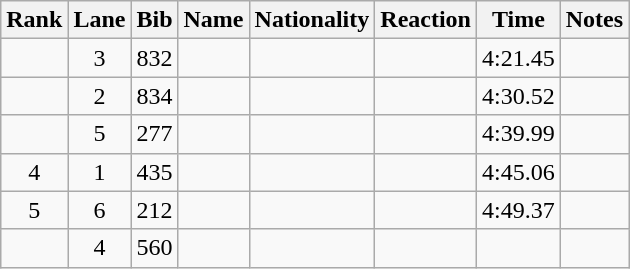<table class="wikitable sortable" style="text-align:center">
<tr>
<th>Rank</th>
<th>Lane</th>
<th>Bib</th>
<th>Name</th>
<th>Nationality</th>
<th>Reaction</th>
<th>Time</th>
<th>Notes</th>
</tr>
<tr>
<td></td>
<td>3</td>
<td>832</td>
<td align=left></td>
<td align=left></td>
<td></td>
<td>4:21.45</td>
<td></td>
</tr>
<tr>
<td></td>
<td>2</td>
<td>834</td>
<td align=left></td>
<td align=left></td>
<td></td>
<td>4:30.52</td>
<td></td>
</tr>
<tr>
<td></td>
<td>5</td>
<td>277</td>
<td align=left></td>
<td align=left></td>
<td></td>
<td>4:39.99</td>
<td></td>
</tr>
<tr>
<td>4</td>
<td>1</td>
<td>435</td>
<td align=left></td>
<td align=left></td>
<td></td>
<td>4:45.06</td>
<td></td>
</tr>
<tr>
<td>5</td>
<td>6</td>
<td>212</td>
<td align=left></td>
<td align=left></td>
<td></td>
<td>4:49.37</td>
<td></td>
</tr>
<tr>
<td></td>
<td>4</td>
<td>560</td>
<td align=left></td>
<td align=left></td>
<td></td>
<td></td>
<td><strong></strong></td>
</tr>
</table>
